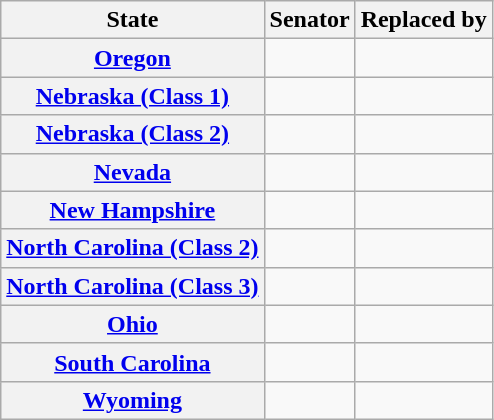<table class="wikitable sortable plainrowheaders">
<tr>
<th scope="col">State</th>
<th scope="col">Senator</th>
<th scope="col">Replaced by</th>
</tr>
<tr>
<th><a href='#'>Oregon</a></th>
<td></td>
<td></td>
</tr>
<tr>
<th><a href='#'>Nebraska (Class 1)</a></th>
<td></td>
<td></td>
</tr>
<tr>
<th><a href='#'>Nebraska (Class 2)</a></th>
<td></td>
<td></td>
</tr>
<tr>
<th><a href='#'>Nevada</a></th>
<td></td>
<td></td>
</tr>
<tr>
<th><a href='#'>New Hampshire</a></th>
<td></td>
<td></td>
</tr>
<tr>
<th><a href='#'>North Carolina (Class 2)</a></th>
<td></td>
<td></td>
</tr>
<tr>
<th><a href='#'>North Carolina (Class 3)</a></th>
<td></td>
<td></td>
</tr>
<tr>
<th><a href='#'>Ohio</a></th>
<td></td>
<td></td>
</tr>
<tr>
<th><a href='#'>South Carolina</a></th>
<td></td>
<td></td>
</tr>
<tr>
<th><a href='#'>Wyoming</a></th>
<td></td>
<td></td>
</tr>
</table>
